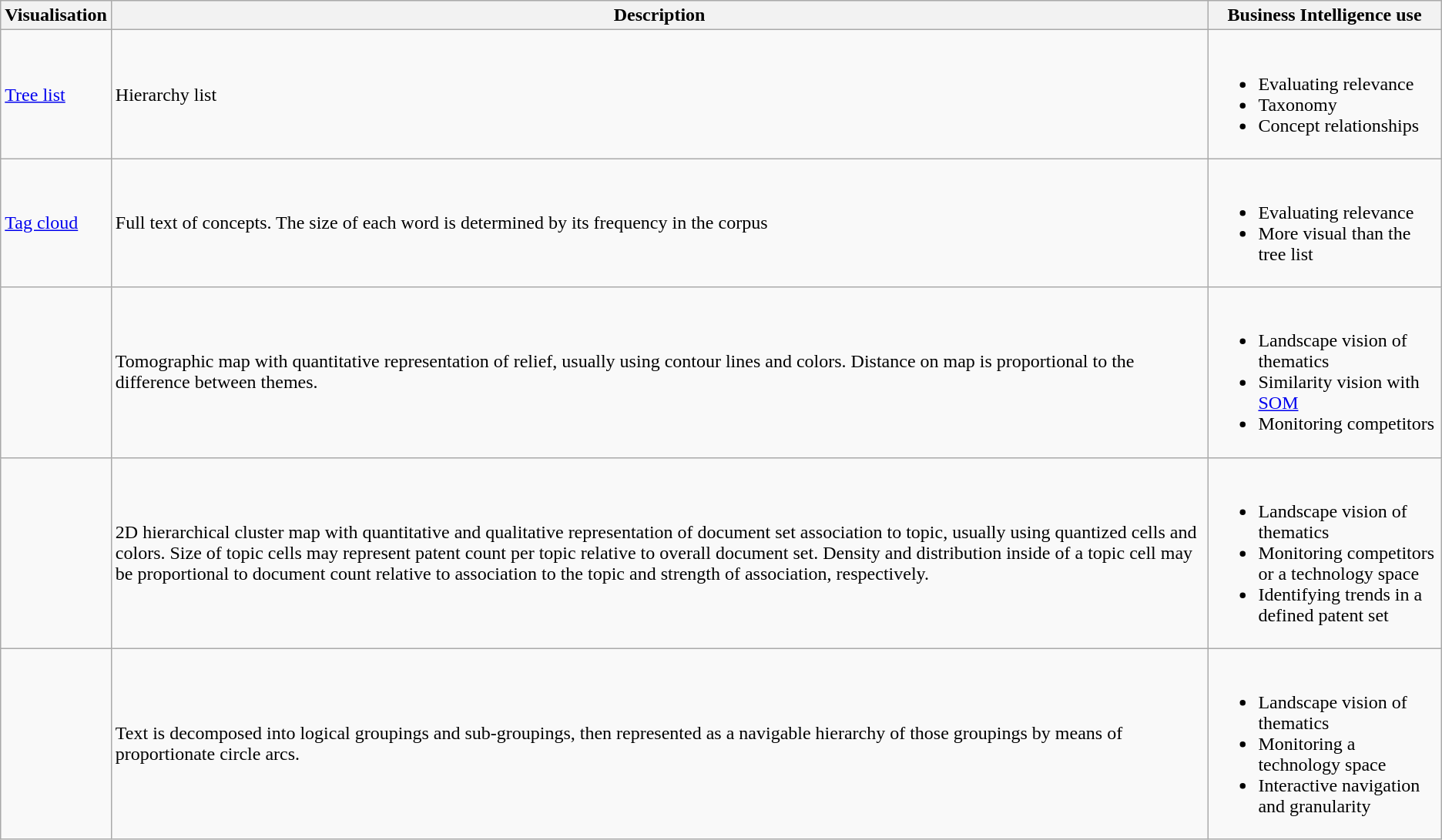<table class="wikitable">
<tr>
<th>Visualisation</th>
<th>Description</th>
<th>Business Intelligence use</th>
</tr>
<tr>
<td><a href='#'>Tree list</a></td>
<td>Hierarchy list</td>
<td><br><ul><li>Evaluating relevance</li><li>Taxonomy</li><li>Concept relationships</li></ul></td>
</tr>
<tr>
<td><a href='#'>Tag cloud</a></td>
<td>Full text of concepts. The size of each word is determined by its frequency in the corpus</td>
<td><br><ul><li>Evaluating relevance</li><li>More visual than the tree list</li></ul></td>
</tr>
<tr>
<td></td>
<td>Tomographic map with quantitative representation of relief, usually using contour lines and colors. Distance on map is proportional to the difference between themes.</td>
<td><br><ul><li>Landscape vision of thematics</li><li>Similarity vision with <a href='#'>SOM</a></li><li>Monitoring competitors</li></ul></td>
</tr>
<tr>
<td></td>
<td>2D hierarchical cluster map with quantitative and qualitative representation of document set association to topic, usually using quantized cells and colors. Size of topic cells may represent patent count per topic relative to overall document set. Density and distribution inside of a topic cell may be proportional to document count relative to association to the topic and strength of association, respectively.</td>
<td><br><ul><li>Landscape vision of thematics</li><li>Monitoring competitors or a technology space</li><li>Identifying trends in a defined patent set</li></ul></td>
</tr>
<tr>
<td></td>
<td>Text is decomposed into logical groupings and sub-groupings, then represented as a navigable hierarchy of those groupings by means of proportionate circle arcs.</td>
<td><br><ul><li>Landscape vision of thematics</li><li>Monitoring a technology space</li><li>Interactive navigation and granularity</li></ul></td>
</tr>
</table>
